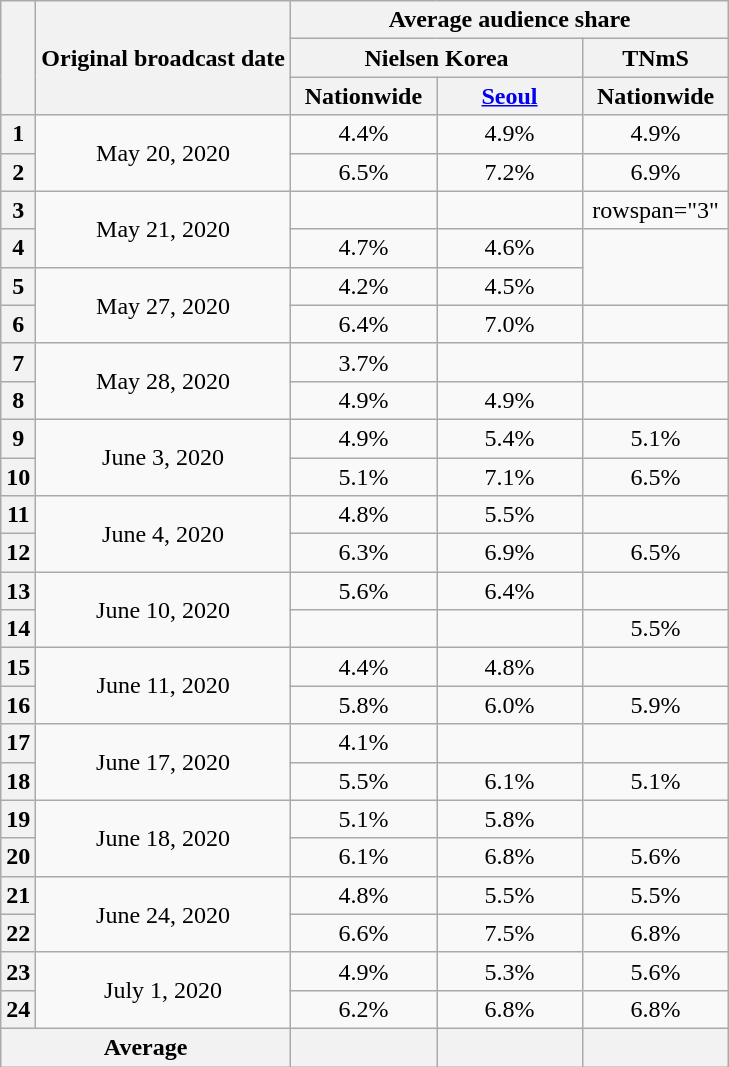<table class="wikitable" style="text-align:center">
<tr>
<th rowspan="3"></th>
<th rowspan="3">Original broadcast date</th>
<th colspan="3">Average audience share</th>
</tr>
<tr>
<th colspan="2">Nielsen Korea</th>
<th>TNmS</th>
</tr>
<tr>
<th width="90">Nationwide</th>
<th width="90"><a href='#'>Seoul</a></th>
<th width="90">Nationwide</th>
</tr>
<tr>
<th>1</th>
<td rowspan="2">May 20, 2020</td>
<td>4.4%</td>
<td>4.9%</td>
<td>4.9%</td>
</tr>
<tr>
<th>2</th>
<td>6.5%</td>
<td>7.2%</td>
<td>6.9%</td>
</tr>
<tr>
<th>3</th>
<td rowspan="2">May 21, 2020</td>
<td></td>
<td></td>
<td>rowspan="3" </td>
</tr>
<tr>
<th>4</th>
<td>4.7%</td>
<td>4.6%</td>
</tr>
<tr>
<th>5</th>
<td rowspan="2">May 27, 2020</td>
<td>4.2%</td>
<td>4.5%</td>
</tr>
<tr>
<th>6</th>
<td>6.4%</td>
<td>7.0%</td>
<td></td>
</tr>
<tr>
<th>7</th>
<td rowspan="2">May 28, 2020</td>
<td>3.7%</td>
<td></td>
<td></td>
</tr>
<tr>
<th>8</th>
<td>4.9%</td>
<td>4.9%</td>
<td></td>
</tr>
<tr>
<th>9</th>
<td rowspan="2">June 3, 2020</td>
<td>4.9%</td>
<td>5.4%</td>
<td>5.1%</td>
</tr>
<tr>
<th>10</th>
<td>5.1%</td>
<td>7.1%</td>
<td>6.5%</td>
</tr>
<tr>
<th>11</th>
<td rowspan="2">June 4, 2020</td>
<td>4.8%</td>
<td>5.5%</td>
<td></td>
</tr>
<tr>
<th>12</th>
<td>6.3%</td>
<td>6.9%</td>
<td>6.5%</td>
</tr>
<tr>
<th>13</th>
<td rowspan="2">June 10, 2020</td>
<td>5.6%</td>
<td>6.4%</td>
<td></td>
</tr>
<tr>
<th>14</th>
<td></td>
<td></td>
<td>5.5%</td>
</tr>
<tr>
<th>15</th>
<td rowspan="2">June 11, 2020</td>
<td>4.4%</td>
<td>4.8%</td>
<td></td>
</tr>
<tr>
<th>16</th>
<td>5.8%</td>
<td>6.0%</td>
<td>5.9%</td>
</tr>
<tr>
<th>17</th>
<td rowspan="2">June 17, 2020</td>
<td>4.1%</td>
<td></td>
<td></td>
</tr>
<tr>
<th>18</th>
<td>5.5%</td>
<td>6.1%</td>
<td>5.1%</td>
</tr>
<tr>
<th>19</th>
<td rowspan="2">June 18, 2020</td>
<td>5.1%</td>
<td>5.8%</td>
<td></td>
</tr>
<tr>
<th>20</th>
<td>6.1%</td>
<td>6.8%</td>
<td>5.6%</td>
</tr>
<tr>
<th>21</th>
<td rowspan="2">June 24, 2020</td>
<td>4.8%</td>
<td>5.5%</td>
<td>5.5%</td>
</tr>
<tr>
<th>22</th>
<td>6.6%</td>
<td>7.5%</td>
<td>6.8%</td>
</tr>
<tr>
<th>23</th>
<td rowspan="2">July 1, 2020</td>
<td>4.9%</td>
<td>5.3%</td>
<td>5.6%</td>
</tr>
<tr>
<th>24</th>
<td>6.2%</td>
<td>6.8%</td>
<td>6.8%</td>
</tr>
<tr>
<th colspan="2">Average</th>
<th></th>
<th></th>
<th></th>
</tr>
</table>
